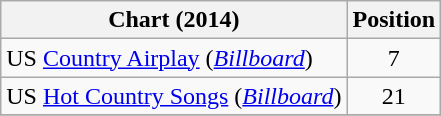<table class="wikitable sortable">
<tr>
<th scope="col">Chart (2014)</th>
<th scope="col">Position</th>
</tr>
<tr>
<td>US <a href='#'>Country Airplay</a> (<em><a href='#'>Billboard</a></em>)</td>
<td align="center">7</td>
</tr>
<tr>
<td>US <a href='#'>Hot Country Songs</a> (<em><a href='#'>Billboard</a></em>)</td>
<td align="center">21</td>
</tr>
<tr>
</tr>
</table>
